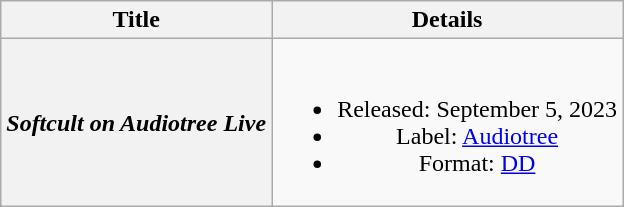<table class="wikitable plainrowheaders" style="text-align:center;" border="1">
<tr>
<th>Title</th>
<th>Details</th>
</tr>
<tr>
<th scope="row"><em>Softcult on Audiotree Live</em></th>
<td><br><ul><li>Released: September 5, 2023</li><li>Label: <a href='#'>Audiotree</a></li><li>Format: <a href='#'>DD</a></li></ul></td>
</tr>
</table>
